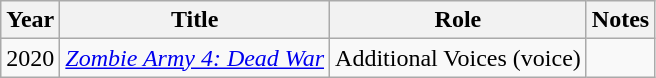<table class="wikitable sortable">
<tr>
<th>Year</th>
<th>Title</th>
<th>Role</th>
<th>Notes</th>
</tr>
<tr>
<td>2020</td>
<td><em><a href='#'>Zombie Army 4: Dead War</a></em></td>
<td>Additional Voices (voice)</td>
<td></td>
</tr>
</table>
